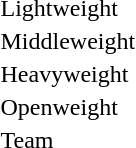<table>
<tr>
<td>Lightweight<br></td>
<td></td>
<td></td>
<td></td>
</tr>
<tr>
<td>Middleweight<br></td>
<td></td>
<td></td>
<td></td>
</tr>
<tr>
<td>Heavyweight<br></td>
<td></td>
<td></td>
<td></td>
</tr>
<tr>
<td>Openweight<br></td>
<td></td>
<td></td>
<td></td>
</tr>
<tr>
<td>Team<br></td>
<td></td>
<td></td>
<td></td>
</tr>
</table>
